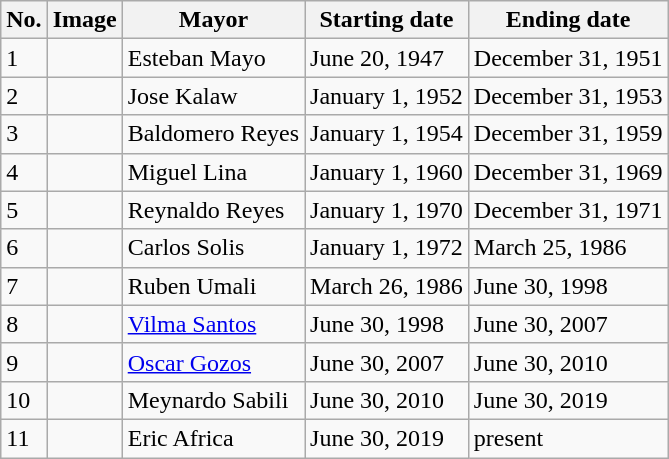<table class=wikitable>
<tr>
<th>No.</th>
<th>Image</th>
<th>Mayor</th>
<th>Starting date</th>
<th>Ending date</th>
</tr>
<tr>
<td>1</td>
<td></td>
<td>Esteban Mayo</td>
<td>June 20, 1947</td>
<td>December 31, 1951</td>
</tr>
<tr>
<td>2</td>
<td></td>
<td>Jose Kalaw</td>
<td>January 1, 1952</td>
<td>December 31, 1953</td>
</tr>
<tr>
<td>3</td>
<td></td>
<td>Baldomero Reyes</td>
<td>January 1, 1954</td>
<td>December 31, 1959</td>
</tr>
<tr>
<td>4</td>
<td></td>
<td>Miguel Lina</td>
<td>January 1, 1960</td>
<td>December 31, 1969</td>
</tr>
<tr>
<td>5</td>
<td></td>
<td>Reynaldo Reyes</td>
<td>January 1, 1970</td>
<td>December 31, 1971</td>
</tr>
<tr>
<td>6</td>
<td></td>
<td>Carlos Solis</td>
<td>January 1, 1972</td>
<td>March 25, 1986</td>
</tr>
<tr>
<td>7</td>
<td></td>
<td>Ruben Umali</td>
<td>March 26, 1986</td>
<td>June 30, 1998</td>
</tr>
<tr>
<td>8</td>
<td></td>
<td><a href='#'>Vilma Santos</a></td>
<td>June 30, 1998</td>
<td>June 30, 2007</td>
</tr>
<tr>
<td>9</td>
<td></td>
<td><a href='#'>Oscar Gozos</a></td>
<td>June 30, 2007</td>
<td>June 30, 2010</td>
</tr>
<tr>
<td>10</td>
<td></td>
<td>Meynardo Sabili</td>
<td>June 30, 2010</td>
<td>June 30, 2019</td>
</tr>
<tr>
<td>11</td>
<td></td>
<td>Eric Africa</td>
<td>June 30, 2019</td>
<td>present</td>
</tr>
</table>
